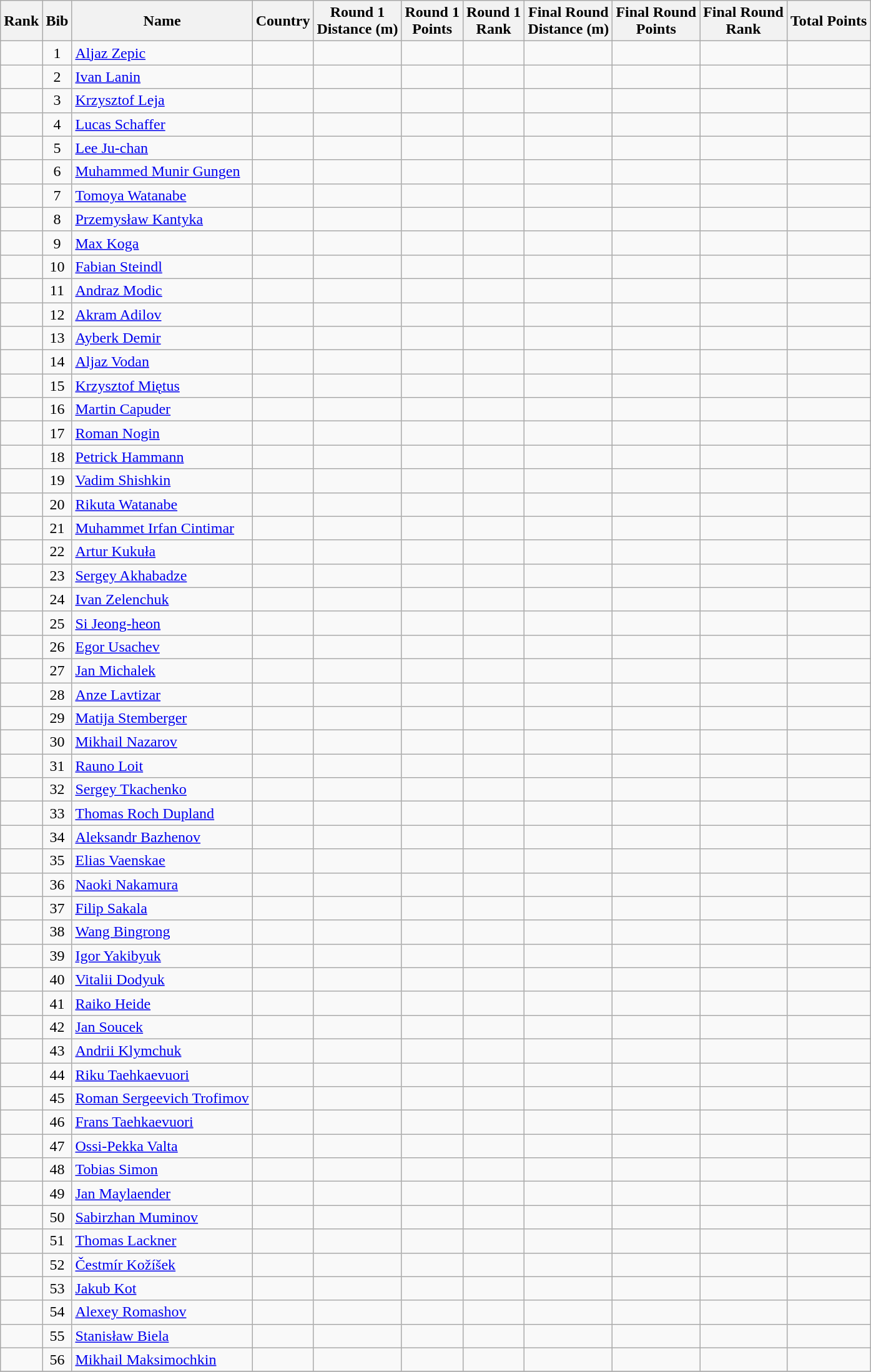<table class="wikitable sortable" style="text-align:center">
<tr>
<th>Rank</th>
<th>Bib</th>
<th>Name</th>
<th>Country</th>
<th>Round 1<br>Distance (m)</th>
<th>Round 1<br>Points</th>
<th>Round 1<br>Rank</th>
<th>Final Round <br>Distance (m)</th>
<th>Final Round <br>Points</th>
<th>Final Round<br> Rank</th>
<th>Total Points</th>
</tr>
<tr>
<td></td>
<td>1</td>
<td align=left><a href='#'>Aljaz Zepic</a></td>
<td align=left></td>
<td></td>
<td></td>
<td></td>
<td></td>
<td></td>
<td></td>
<td></td>
</tr>
<tr>
<td></td>
<td>2</td>
<td align=left><a href='#'>Ivan Lanin</a></td>
<td align=left></td>
<td></td>
<td></td>
<td></td>
<td></td>
<td></td>
<td></td>
<td></td>
</tr>
<tr>
<td></td>
<td>3</td>
<td align=left><a href='#'>Krzysztof Leja</a></td>
<td align=left></td>
<td></td>
<td></td>
<td></td>
<td></td>
<td></td>
<td></td>
<td></td>
</tr>
<tr>
<td></td>
<td>4</td>
<td align=left><a href='#'>Lucas Schaffer</a></td>
<td align=left></td>
<td></td>
<td></td>
<td></td>
<td></td>
<td></td>
<td></td>
<td></td>
</tr>
<tr>
<td></td>
<td>5</td>
<td align=left><a href='#'>Lee Ju-chan</a></td>
<td align=left></td>
<td></td>
<td></td>
<td></td>
<td></td>
<td></td>
<td></td>
<td></td>
</tr>
<tr>
<td></td>
<td>6</td>
<td align=left><a href='#'>Muhammed Munir Gungen</a></td>
<td align=left></td>
<td></td>
<td></td>
<td></td>
<td></td>
<td></td>
<td></td>
<td></td>
</tr>
<tr>
<td></td>
<td>7</td>
<td align=left><a href='#'>Tomoya Watanabe</a></td>
<td align=left></td>
<td></td>
<td></td>
<td></td>
<td></td>
<td></td>
<td></td>
<td></td>
</tr>
<tr>
<td></td>
<td>8</td>
<td align=left><a href='#'>Przemysław Kantyka</a></td>
<td align=left></td>
<td></td>
<td></td>
<td></td>
<td></td>
<td></td>
<td></td>
<td></td>
</tr>
<tr>
<td></td>
<td>9</td>
<td align=left><a href='#'>Max Koga</a></td>
<td align=left></td>
<td></td>
<td></td>
<td></td>
<td></td>
<td></td>
<td></td>
<td></td>
</tr>
<tr>
<td></td>
<td>10</td>
<td align=left><a href='#'>Fabian Steindl</a></td>
<td align=left></td>
<td></td>
<td></td>
<td></td>
<td></td>
<td></td>
<td></td>
<td></td>
</tr>
<tr>
<td></td>
<td>11</td>
<td align=left><a href='#'>Andraz Modic</a></td>
<td align=left></td>
<td></td>
<td></td>
<td></td>
<td></td>
<td></td>
<td></td>
<td></td>
</tr>
<tr>
<td></td>
<td>12</td>
<td align=left><a href='#'>Akram Adilov</a></td>
<td align=left></td>
<td></td>
<td></td>
<td></td>
<td></td>
<td></td>
<td></td>
<td></td>
</tr>
<tr>
<td></td>
<td>13</td>
<td align=left><a href='#'>Ayberk Demir</a></td>
<td align=left></td>
<td></td>
<td></td>
<td></td>
<td></td>
<td></td>
<td></td>
<td></td>
</tr>
<tr>
<td></td>
<td>14</td>
<td align=left><a href='#'>Aljaz Vodan</a></td>
<td align=left></td>
<td></td>
<td></td>
<td></td>
<td></td>
<td></td>
<td></td>
<td></td>
</tr>
<tr>
<td></td>
<td>15</td>
<td align=left><a href='#'>Krzysztof Miętus</a></td>
<td align=left></td>
<td></td>
<td></td>
<td></td>
<td></td>
<td></td>
<td></td>
<td></td>
</tr>
<tr>
<td></td>
<td>16</td>
<td align=left><a href='#'>Martin Capuder</a></td>
<td align=left></td>
<td></td>
<td></td>
<td></td>
<td></td>
<td></td>
<td></td>
<td></td>
</tr>
<tr>
<td></td>
<td>17</td>
<td align=left><a href='#'>Roman Nogin</a></td>
<td align=left></td>
<td></td>
<td></td>
<td></td>
<td></td>
<td></td>
<td></td>
<td></td>
</tr>
<tr>
<td></td>
<td>18</td>
<td align=left><a href='#'>Petrick Hammann</a></td>
<td align=left></td>
<td></td>
<td></td>
<td></td>
<td></td>
<td></td>
<td></td>
<td></td>
</tr>
<tr>
<td></td>
<td>19</td>
<td align=left><a href='#'>Vadim Shishkin</a></td>
<td align=left></td>
<td></td>
<td></td>
<td></td>
<td></td>
<td></td>
<td></td>
<td></td>
</tr>
<tr>
<td></td>
<td>20</td>
<td align=left><a href='#'>Rikuta Watanabe</a></td>
<td align=left></td>
<td></td>
<td></td>
<td></td>
<td></td>
<td></td>
<td></td>
<td></td>
</tr>
<tr>
<td></td>
<td>21</td>
<td align=left><a href='#'>Muhammet Irfan Cintimar</a></td>
<td align=left></td>
<td></td>
<td></td>
<td></td>
<td></td>
<td></td>
<td></td>
<td></td>
</tr>
<tr>
<td></td>
<td>22</td>
<td align=left><a href='#'>Artur Kukuła</a></td>
<td align=left></td>
<td></td>
<td></td>
<td></td>
<td></td>
<td></td>
<td></td>
<td></td>
</tr>
<tr>
<td></td>
<td>23</td>
<td align=left><a href='#'>Sergey Akhabadze</a></td>
<td align=left></td>
<td></td>
<td></td>
<td></td>
<td></td>
<td></td>
<td></td>
<td></td>
</tr>
<tr>
<td></td>
<td>24</td>
<td align=left><a href='#'>Ivan Zelenchuk</a></td>
<td align=left></td>
<td></td>
<td></td>
<td></td>
<td></td>
<td></td>
<td></td>
<td></td>
</tr>
<tr>
<td></td>
<td>25</td>
<td align=left><a href='#'>Si Jeong-heon</a></td>
<td align=left></td>
<td></td>
<td></td>
<td></td>
<td></td>
<td></td>
<td></td>
<td></td>
</tr>
<tr>
<td></td>
<td>26</td>
<td align=left><a href='#'>Egor Usachev</a></td>
<td align=left></td>
<td></td>
<td></td>
<td></td>
<td></td>
<td></td>
<td></td>
<td></td>
</tr>
<tr>
<td></td>
<td>27</td>
<td align=left><a href='#'>Jan Michalek</a></td>
<td align=left></td>
<td></td>
<td></td>
<td></td>
<td></td>
<td></td>
<td></td>
<td></td>
</tr>
<tr>
<td></td>
<td>28</td>
<td align=left><a href='#'>Anze Lavtizar</a></td>
<td align=left></td>
<td></td>
<td></td>
<td></td>
<td></td>
<td></td>
<td></td>
<td></td>
</tr>
<tr>
<td></td>
<td>29</td>
<td align=left><a href='#'>Matija Stemberger</a></td>
<td align=left></td>
<td></td>
<td></td>
<td></td>
<td></td>
<td></td>
<td></td>
<td></td>
</tr>
<tr>
<td></td>
<td>30</td>
<td align=left><a href='#'>Mikhail Nazarov</a></td>
<td align=left></td>
<td></td>
<td></td>
<td></td>
<td></td>
<td></td>
<td></td>
<td></td>
</tr>
<tr>
<td></td>
<td>31</td>
<td align=left><a href='#'>Rauno Loit</a></td>
<td align=left></td>
<td></td>
<td></td>
<td></td>
<td></td>
<td></td>
<td></td>
<td></td>
</tr>
<tr>
<td></td>
<td>32</td>
<td align=left><a href='#'>Sergey Tkachenko</a></td>
<td align=left></td>
<td></td>
<td></td>
<td></td>
<td></td>
<td></td>
<td></td>
<td></td>
</tr>
<tr>
<td></td>
<td>33</td>
<td align=left><a href='#'>Thomas Roch Dupland</a></td>
<td align=left></td>
<td></td>
<td></td>
<td></td>
<td></td>
<td></td>
<td></td>
<td></td>
</tr>
<tr>
<td></td>
<td>34</td>
<td align=left><a href='#'>Aleksandr Bazhenov</a></td>
<td align=left></td>
<td></td>
<td></td>
<td></td>
<td></td>
<td></td>
<td></td>
<td></td>
</tr>
<tr>
<td></td>
<td>35</td>
<td align=left><a href='#'>Elias Vaenskae</a></td>
<td align=left></td>
<td></td>
<td></td>
<td></td>
<td></td>
<td></td>
<td></td>
<td></td>
</tr>
<tr>
<td></td>
<td>36</td>
<td align=left><a href='#'>Naoki Nakamura</a></td>
<td align=left></td>
<td></td>
<td></td>
<td></td>
<td></td>
<td></td>
<td></td>
<td></td>
</tr>
<tr>
<td></td>
<td>37</td>
<td align=left><a href='#'>Filip Sakala</a></td>
<td align=left></td>
<td></td>
<td></td>
<td></td>
<td></td>
<td></td>
<td></td>
<td></td>
</tr>
<tr>
<td></td>
<td>38</td>
<td align=left><a href='#'>Wang Bingrong</a></td>
<td align=left></td>
<td></td>
<td></td>
<td></td>
<td></td>
<td></td>
<td></td>
<td></td>
</tr>
<tr>
<td></td>
<td>39</td>
<td align=left><a href='#'>Igor Yakibyuk</a></td>
<td align=left></td>
<td></td>
<td></td>
<td></td>
<td></td>
<td></td>
<td></td>
<td></td>
</tr>
<tr>
<td></td>
<td>40</td>
<td align=left><a href='#'>Vitalii Dodyuk</a></td>
<td align=left></td>
<td></td>
<td></td>
<td></td>
<td></td>
<td></td>
<td></td>
<td></td>
</tr>
<tr>
<td></td>
<td>41</td>
<td align=left><a href='#'>Raiko Heide</a></td>
<td align=left></td>
<td></td>
<td></td>
<td></td>
<td></td>
<td></td>
<td></td>
<td></td>
</tr>
<tr>
<td></td>
<td>42</td>
<td align=left><a href='#'>Jan Soucek</a></td>
<td align=left></td>
<td></td>
<td></td>
<td></td>
<td></td>
<td></td>
<td></td>
<td></td>
</tr>
<tr>
<td></td>
<td>43</td>
<td align=left><a href='#'>Andrii Klymchuk</a></td>
<td align=left></td>
<td></td>
<td></td>
<td></td>
<td></td>
<td></td>
<td></td>
<td></td>
</tr>
<tr>
<td></td>
<td>44</td>
<td align=left><a href='#'>Riku Taehkaevuori</a></td>
<td align=left></td>
<td></td>
<td></td>
<td></td>
<td></td>
<td></td>
<td></td>
<td></td>
</tr>
<tr>
<td></td>
<td>45</td>
<td align=left><a href='#'>Roman Sergeevich Trofimov</a></td>
<td align=left></td>
<td></td>
<td></td>
<td></td>
<td></td>
<td></td>
<td></td>
<td></td>
</tr>
<tr>
<td></td>
<td>46</td>
<td align=left><a href='#'>Frans Taehkaevuori</a></td>
<td align=left></td>
<td></td>
<td></td>
<td></td>
<td></td>
<td></td>
<td></td>
<td></td>
</tr>
<tr>
<td></td>
<td>47</td>
<td align=left><a href='#'>Ossi-Pekka Valta</a></td>
<td align=left></td>
<td></td>
<td></td>
<td></td>
<td></td>
<td></td>
<td></td>
<td></td>
</tr>
<tr>
<td></td>
<td>48</td>
<td align=left><a href='#'>Tobias Simon</a></td>
<td align=left></td>
<td></td>
<td></td>
<td></td>
<td></td>
<td></td>
<td></td>
<td></td>
</tr>
<tr>
<td></td>
<td>49</td>
<td align=left><a href='#'>Jan Maylaender</a></td>
<td align=left></td>
<td></td>
<td></td>
<td></td>
<td></td>
<td></td>
<td></td>
<td></td>
</tr>
<tr>
<td></td>
<td>50</td>
<td align=left><a href='#'>Sabirzhan Muminov</a></td>
<td align=left></td>
<td></td>
<td></td>
<td></td>
<td></td>
<td></td>
<td></td>
<td></td>
</tr>
<tr>
<td></td>
<td>51</td>
<td align=left><a href='#'>Thomas Lackner</a></td>
<td align=left></td>
<td></td>
<td></td>
<td></td>
<td></td>
<td></td>
<td></td>
<td></td>
</tr>
<tr>
<td></td>
<td>52</td>
<td align=left><a href='#'>Čestmír Kožíšek</a></td>
<td align=left></td>
<td></td>
<td></td>
<td></td>
<td></td>
<td></td>
<td></td>
<td></td>
</tr>
<tr>
<td></td>
<td>53</td>
<td align=left><a href='#'>Jakub Kot</a></td>
<td align=left></td>
<td></td>
<td></td>
<td></td>
<td></td>
<td></td>
<td></td>
<td></td>
</tr>
<tr>
<td></td>
<td>54</td>
<td align=left><a href='#'>Alexey Romashov</a></td>
<td align=left></td>
<td></td>
<td></td>
<td></td>
<td></td>
<td></td>
<td></td>
<td></td>
</tr>
<tr>
<td></td>
<td>55</td>
<td align=left><a href='#'>Stanisław Biela</a></td>
<td align=left></td>
<td></td>
<td></td>
<td></td>
<td></td>
<td></td>
<td></td>
<td></td>
</tr>
<tr>
<td></td>
<td>56</td>
<td align=left><a href='#'>Mikhail Maksimochkin</a></td>
<td align=left></td>
<td></td>
<td></td>
<td></td>
<td></td>
<td></td>
<td></td>
<td></td>
</tr>
<tr>
</tr>
</table>
